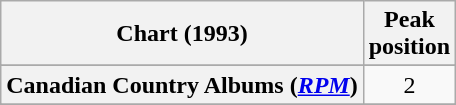<table class="wikitable sortable plainrowheaders" style="text-align:center">
<tr>
<th scope="col">Chart (1993)</th>
<th scope="col">Peak<br>position</th>
</tr>
<tr>
</tr>
<tr>
<th scope="row">Canadian Country Albums (<em><a href='#'>RPM</a></em>)</th>
<td>2</td>
</tr>
<tr>
</tr>
<tr>
</tr>
<tr>
</tr>
</table>
